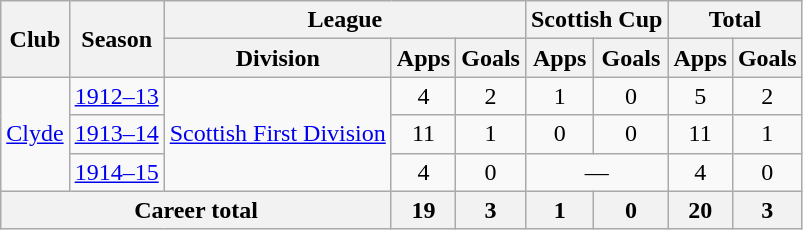<table class="wikitable" style="text-align: center">
<tr>
<th rowspan="2">Club</th>
<th rowspan="2">Season</th>
<th colspan="3">League</th>
<th colspan="2">Scottish Cup</th>
<th colspan="2">Total</th>
</tr>
<tr>
<th>Division</th>
<th>Apps</th>
<th>Goals</th>
<th>Apps</th>
<th>Goals</th>
<th>Apps</th>
<th>Goals</th>
</tr>
<tr>
<td rowspan="3"><a href='#'>Clyde</a></td>
<td><a href='#'>1912–13</a></td>
<td rowspan="3"><a href='#'>Scottish First Division</a></td>
<td>4</td>
<td>2</td>
<td>1</td>
<td>0</td>
<td>5</td>
<td>2</td>
</tr>
<tr>
<td><a href='#'>1913–14</a></td>
<td>11</td>
<td>1</td>
<td>0</td>
<td>0</td>
<td>11</td>
<td>1</td>
</tr>
<tr>
<td><a href='#'>1914–15</a></td>
<td>4</td>
<td>0</td>
<td colspan="2">―</td>
<td>4</td>
<td>0</td>
</tr>
<tr>
<th colspan="3">Career total</th>
<th>19</th>
<th>3</th>
<th>1</th>
<th>0</th>
<th>20</th>
<th>3</th>
</tr>
</table>
